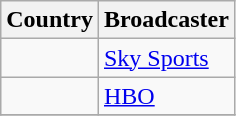<table class="wikitable">
<tr>
<th align=center>Country</th>
<th align=center>Broadcaster</th>
</tr>
<tr>
<td></td>
<td><a href='#'>Sky Sports</a></td>
</tr>
<tr>
<td></td>
<td><a href='#'>HBO</a></td>
</tr>
<tr>
</tr>
</table>
